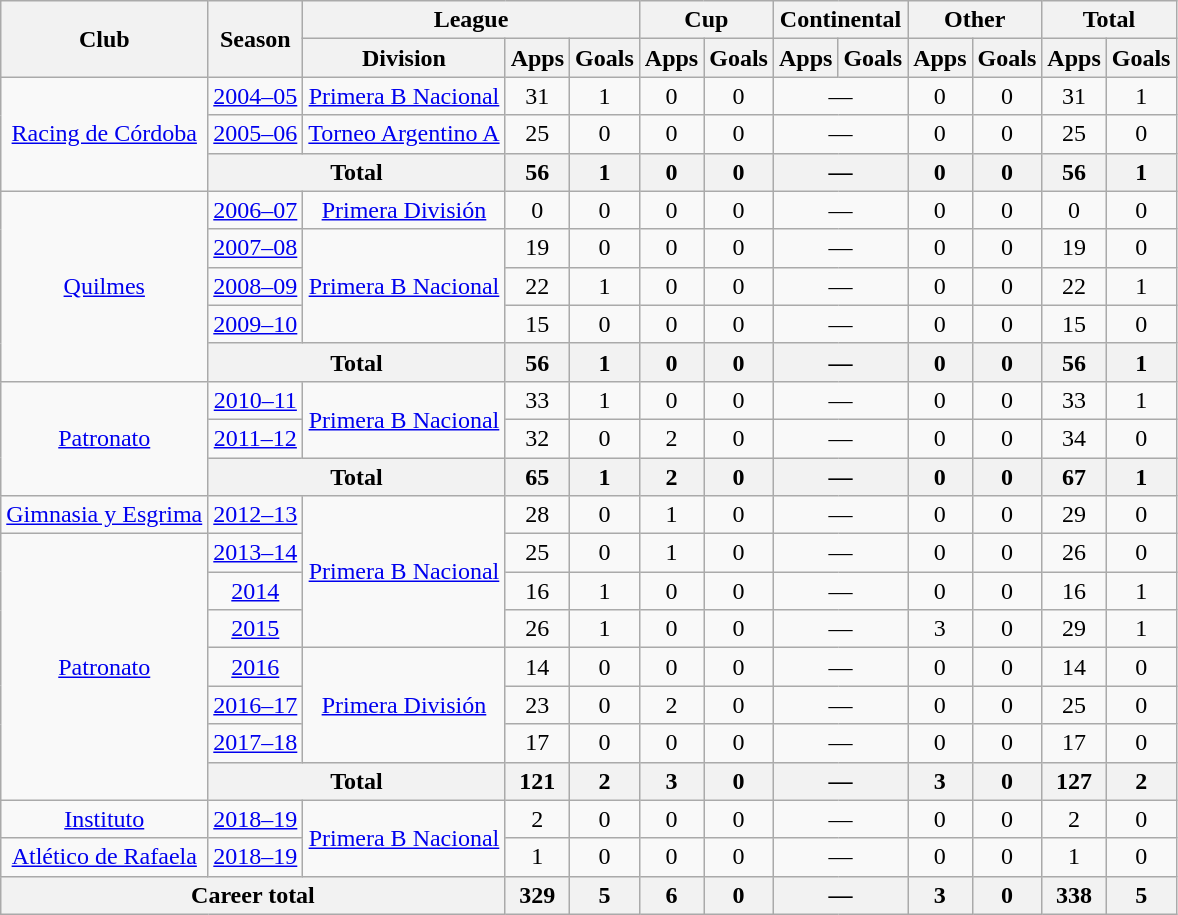<table class="wikitable" style="text-align:center">
<tr>
<th rowspan="2">Club</th>
<th rowspan="2">Season</th>
<th colspan="3">League</th>
<th colspan="2">Cup</th>
<th colspan="2">Continental</th>
<th colspan="2">Other</th>
<th colspan="2">Total</th>
</tr>
<tr>
<th>Division</th>
<th>Apps</th>
<th>Goals</th>
<th>Apps</th>
<th>Goals</th>
<th>Apps</th>
<th>Goals</th>
<th>Apps</th>
<th>Goals</th>
<th>Apps</th>
<th>Goals</th>
</tr>
<tr>
<td rowspan="3"><a href='#'>Racing de Córdoba</a></td>
<td><a href='#'>2004–05</a></td>
<td rowspan="1"><a href='#'>Primera B Nacional</a></td>
<td>31</td>
<td>1</td>
<td>0</td>
<td>0</td>
<td colspan="2">—</td>
<td>0</td>
<td>0</td>
<td>31</td>
<td>1</td>
</tr>
<tr>
<td><a href='#'>2005–06</a></td>
<td rowspan="1"><a href='#'>Torneo Argentino A</a></td>
<td>25</td>
<td>0</td>
<td>0</td>
<td>0</td>
<td colspan="2">—</td>
<td>0</td>
<td>0</td>
<td>25</td>
<td>0</td>
</tr>
<tr>
<th colspan="2">Total</th>
<th>56</th>
<th>1</th>
<th>0</th>
<th>0</th>
<th colspan="2">—</th>
<th>0</th>
<th>0</th>
<th>56</th>
<th>1</th>
</tr>
<tr>
<td rowspan="5"><a href='#'>Quilmes</a></td>
<td><a href='#'>2006–07</a></td>
<td rowspan="1"><a href='#'>Primera División</a></td>
<td>0</td>
<td>0</td>
<td>0</td>
<td>0</td>
<td colspan="2">—</td>
<td>0</td>
<td>0</td>
<td>0</td>
<td>0</td>
</tr>
<tr>
<td><a href='#'>2007–08</a></td>
<td rowspan="3"><a href='#'>Primera B Nacional</a></td>
<td>19</td>
<td>0</td>
<td>0</td>
<td>0</td>
<td colspan="2">—</td>
<td>0</td>
<td>0</td>
<td>19</td>
<td>0</td>
</tr>
<tr>
<td><a href='#'>2008–09</a></td>
<td>22</td>
<td>1</td>
<td>0</td>
<td>0</td>
<td colspan="2">—</td>
<td>0</td>
<td>0</td>
<td>22</td>
<td>1</td>
</tr>
<tr>
<td><a href='#'>2009–10</a></td>
<td>15</td>
<td>0</td>
<td>0</td>
<td>0</td>
<td colspan="2">—</td>
<td>0</td>
<td>0</td>
<td>15</td>
<td>0</td>
</tr>
<tr>
<th colspan="2">Total</th>
<th>56</th>
<th>1</th>
<th>0</th>
<th>0</th>
<th colspan="2">—</th>
<th>0</th>
<th>0</th>
<th>56</th>
<th>1</th>
</tr>
<tr>
<td rowspan="3"><a href='#'>Patronato</a></td>
<td><a href='#'>2010–11</a></td>
<td rowspan="2"><a href='#'>Primera B Nacional</a></td>
<td>33</td>
<td>1</td>
<td>0</td>
<td>0</td>
<td colspan="2">—</td>
<td>0</td>
<td>0</td>
<td>33</td>
<td>1</td>
</tr>
<tr>
<td><a href='#'>2011–12</a></td>
<td>32</td>
<td>0</td>
<td>2</td>
<td>0</td>
<td colspan="2">—</td>
<td>0</td>
<td>0</td>
<td>34</td>
<td>0</td>
</tr>
<tr>
<th colspan="2">Total</th>
<th>65</th>
<th>1</th>
<th>2</th>
<th>0</th>
<th colspan="2">—</th>
<th>0</th>
<th>0</th>
<th>67</th>
<th>1</th>
</tr>
<tr>
<td rowspan="1"><a href='#'>Gimnasia y Esgrima</a></td>
<td><a href='#'>2012–13</a></td>
<td rowspan="4"><a href='#'>Primera B Nacional</a></td>
<td>28</td>
<td>0</td>
<td>1</td>
<td>0</td>
<td colspan="2">—</td>
<td>0</td>
<td>0</td>
<td>29</td>
<td>0</td>
</tr>
<tr>
<td rowspan="7"><a href='#'>Patronato</a></td>
<td><a href='#'>2013–14</a></td>
<td>25</td>
<td>0</td>
<td>1</td>
<td>0</td>
<td colspan="2">—</td>
<td>0</td>
<td>0</td>
<td>26</td>
<td>0</td>
</tr>
<tr>
<td><a href='#'>2014</a></td>
<td>16</td>
<td>1</td>
<td>0</td>
<td>0</td>
<td colspan="2">—</td>
<td>0</td>
<td>0</td>
<td>16</td>
<td>1</td>
</tr>
<tr>
<td><a href='#'>2015</a></td>
<td>26</td>
<td>1</td>
<td>0</td>
<td>0</td>
<td colspan="2">—</td>
<td>3</td>
<td>0</td>
<td>29</td>
<td>1</td>
</tr>
<tr>
<td><a href='#'>2016</a></td>
<td rowspan="3"><a href='#'>Primera División</a></td>
<td>14</td>
<td>0</td>
<td>0</td>
<td>0</td>
<td colspan="2">—</td>
<td>0</td>
<td>0</td>
<td>14</td>
<td>0</td>
</tr>
<tr>
<td><a href='#'>2016–17</a></td>
<td>23</td>
<td>0</td>
<td>2</td>
<td>0</td>
<td colspan="2">—</td>
<td>0</td>
<td>0</td>
<td>25</td>
<td>0</td>
</tr>
<tr>
<td><a href='#'>2017–18</a></td>
<td>17</td>
<td>0</td>
<td>0</td>
<td>0</td>
<td colspan="2">—</td>
<td>0</td>
<td>0</td>
<td>17</td>
<td>0</td>
</tr>
<tr>
<th colspan="2">Total</th>
<th>121</th>
<th>2</th>
<th>3</th>
<th>0</th>
<th colspan="2">—</th>
<th>3</th>
<th>0</th>
<th>127</th>
<th>2</th>
</tr>
<tr>
<td rowspan="1"><a href='#'>Instituto</a></td>
<td><a href='#'>2018–19</a></td>
<td rowspan="2"><a href='#'>Primera B Nacional</a></td>
<td>2</td>
<td>0</td>
<td>0</td>
<td>0</td>
<td colspan="2">—</td>
<td>0</td>
<td>0</td>
<td>2</td>
<td>0</td>
</tr>
<tr>
<td rowspan="1"><a href='#'>Atlético de Rafaela</a></td>
<td><a href='#'>2018–19</a></td>
<td>1</td>
<td>0</td>
<td>0</td>
<td>0</td>
<td colspan="2">—</td>
<td>0</td>
<td>0</td>
<td>1</td>
<td>0</td>
</tr>
<tr>
<th colspan="3">Career total</th>
<th>329</th>
<th>5</th>
<th>6</th>
<th>0</th>
<th colspan="2">—</th>
<th>3</th>
<th>0</th>
<th>338</th>
<th>5</th>
</tr>
</table>
